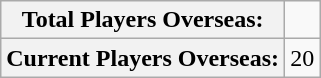<table class="wikitable">
<tr>
<th>Total Players Overseas:</th>
<td align=center></td>
</tr>
<tr>
<th>Current Players Overseas:</th>
<td align=center>20</td>
</tr>
</table>
